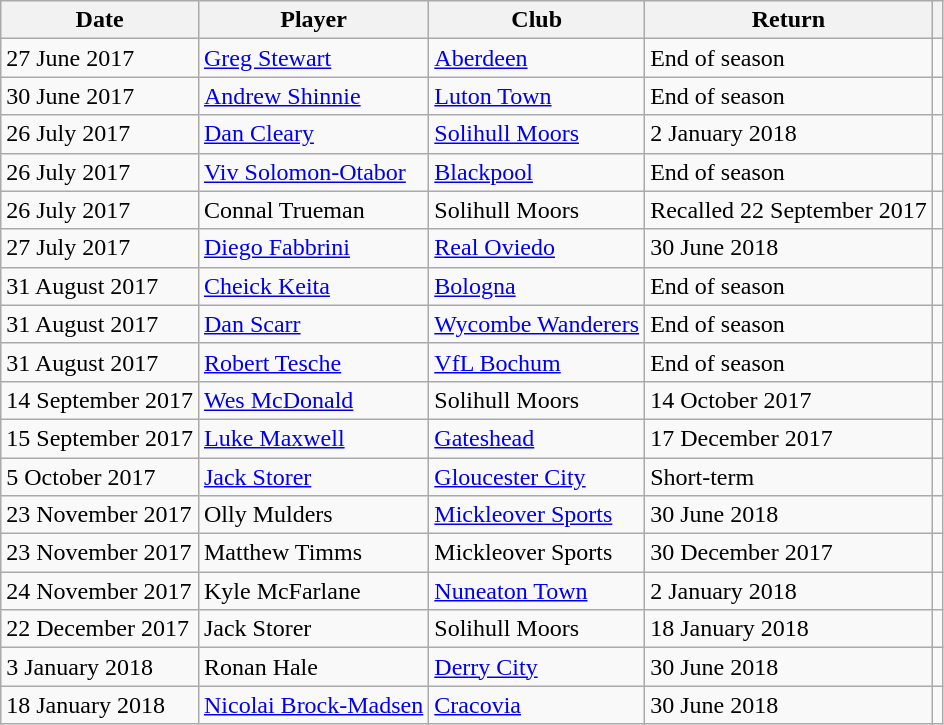<table class="wikitable" style=text-align:left>
<tr>
<th>Date</th>
<th>Player</th>
<th>Club</th>
<th>Return</th>
<th></th>
</tr>
<tr>
<td>27 June 2017</td>
<td><a href='#'>Greg Stewart</a></td>
<td><a href='#'>Aberdeen</a></td>
<td>End of season</td>
<td style=text-align:center></td>
</tr>
<tr>
<td>30 June 2017</td>
<td><a href='#'>Andrew Shinnie</a></td>
<td><a href='#'>Luton Town</a></td>
<td>End of season</td>
<td style=text-align:center></td>
</tr>
<tr>
<td>26 July 2017</td>
<td><a href='#'>Dan Cleary</a></td>
<td><a href='#'>Solihull Moors</a></td>
<td>2 January 2018</td>
<td style=text-align:center></td>
</tr>
<tr>
<td>26 July 2017</td>
<td><a href='#'>Viv Solomon-Otabor</a></td>
<td><a href='#'>Blackpool</a></td>
<td>End of season</td>
<td style=text-align:center></td>
</tr>
<tr>
<td>26 July 2017</td>
<td>Connal Trueman</td>
<td>Solihull Moors</td>
<td>Recalled 22 September 2017</td>
<td style=text-align:center></td>
</tr>
<tr>
<td>27 July 2017</td>
<td><a href='#'>Diego Fabbrini</a></td>
<td><a href='#'>Real Oviedo</a></td>
<td>30 June 2018</td>
<td style=text-align:center></td>
</tr>
<tr>
<td>31 August 2017</td>
<td><a href='#'>Cheick Keita</a></td>
<td><a href='#'>Bologna</a></td>
<td>End of season</td>
<td style=text-align:center></td>
</tr>
<tr>
<td>31 August 2017</td>
<td><a href='#'>Dan Scarr</a></td>
<td><a href='#'>Wycombe Wanderers</a></td>
<td>End of season</td>
<td style=text-align:center></td>
</tr>
<tr>
<td>31 August 2017</td>
<td><a href='#'>Robert Tesche</a></td>
<td><a href='#'>VfL Bochum</a></td>
<td>End of season</td>
<td style=text-align:center></td>
</tr>
<tr>
<td>14 September 2017</td>
<td><a href='#'>Wes McDonald</a></td>
<td>Solihull Moors</td>
<td>14 October 2017</td>
<td style=text-align:center></td>
</tr>
<tr>
<td>15 September 2017</td>
<td><a href='#'>Luke Maxwell</a></td>
<td><a href='#'>Gateshead</a></td>
<td>17 December 2017</td>
<td style=text-align:center></td>
</tr>
<tr>
<td>5 October 2017</td>
<td><a href='#'>Jack Storer</a></td>
<td><a href='#'>Gloucester City</a></td>
<td>Short-term</td>
<td style=text-align:center></td>
</tr>
<tr>
<td>23 November 2017</td>
<td>Olly Mulders</td>
<td><a href='#'>Mickleover Sports</a></td>
<td>30 June 2018</td>
<td style=text-align:center></td>
</tr>
<tr>
<td>23 November 2017</td>
<td>Matthew Timms</td>
<td>Mickleover Sports</td>
<td>30 December 2017</td>
<td style=text-align:center></td>
</tr>
<tr>
<td>24 November 2017</td>
<td>Kyle McFarlane</td>
<td><a href='#'>Nuneaton Town</a></td>
<td>2 January 2018</td>
<td style=text-align:center></td>
</tr>
<tr>
<td>22 December 2017</td>
<td>Jack Storer</td>
<td>Solihull Moors</td>
<td>18 January 2018</td>
<td style=text-align:center></td>
</tr>
<tr>
<td>3 January 2018</td>
<td>Ronan Hale</td>
<td><a href='#'>Derry City</a></td>
<td>30 June 2018</td>
<td style=text-align:center></td>
</tr>
<tr>
<td>18 January 2018</td>
<td><a href='#'>Nicolai Brock-Madsen</a></td>
<td><a href='#'>Cracovia</a></td>
<td>30 June 2018</td>
<td style=text-align:center></td>
</tr>
</table>
